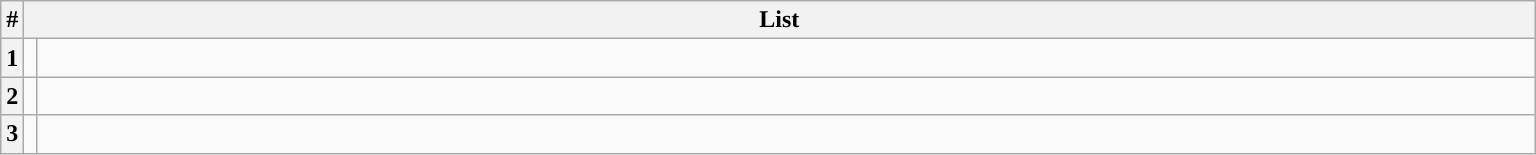<table class=wikitable>
<tr>
<th>#</th>
<th colspan=2 width=1000>List</th>
</tr>
<tr>
<th>1</th>
<td width="1" style="color:inherit;background:"></td>
<td><br>



</td>
</tr>
<tr>
<th>2</th>
<td width="1"></td>
<td><br>



</td>
</tr>
<tr>
<th>3</th>
<td width="1" style="color:inherit;background:"></td>
<td><br>



</td>
</tr>
</table>
